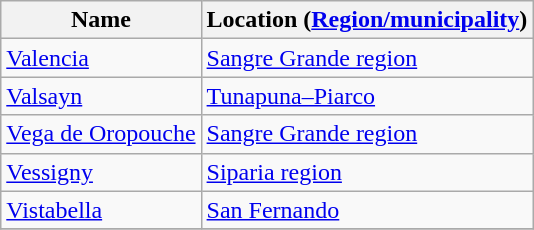<table class="wikitable">
<tr>
<th>Name</th>
<th>Location (<a href='#'>Region/municipality</a>)</th>
</tr>
<tr>
<td><a href='#'>Valencia</a></td>
<td><a href='#'>Sangre Grande region</a></td>
</tr>
<tr>
<td><a href='#'>Valsayn</a></td>
<td><a href='#'>Tunapuna–Piarco</a></td>
</tr>
<tr>
<td><a href='#'>Vega de Oropouche</a></td>
<td><a href='#'>Sangre Grande region</a></td>
</tr>
<tr>
<td><a href='#'>Vessigny</a></td>
<td><a href='#'>Siparia region</a></td>
</tr>
<tr>
<td><a href='#'>Vistabella</a></td>
<td><a href='#'>San Fernando</a></td>
</tr>
<tr>
</tr>
</table>
